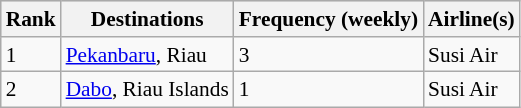<table class="wikitable sortable" style="font-size:89%;" cellpadding=4>
<tr bgcolor="#DDDDDD">
<th>Rank</th>
<th>Destinations</th>
<th>Frequency (weekly)</th>
<th>Airline(s)</th>
</tr>
<tr>
<td>1</td>
<td><a href='#'>Pekanbaru</a>, Riau</td>
<td>3</td>
<td>Susi Air</td>
</tr>
<tr>
<td>2</td>
<td><a href='#'>Dabo</a>, Riau Islands</td>
<td>1</td>
<td>Susi Air</td>
</tr>
</table>
